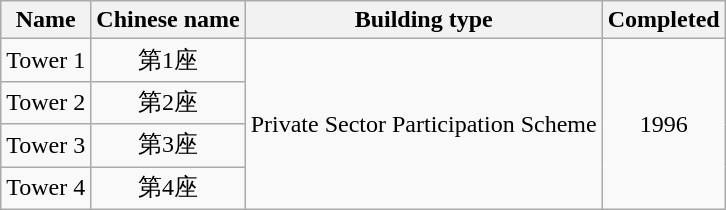<table class="wikitable" style="text-align: center">
<tr>
<th>Name</th>
<th>Chinese name</th>
<th>Building type</th>
<th>Completed</th>
</tr>
<tr>
<td>Tower 1</td>
<td>第1座</td>
<td rowspan="4">Private Sector Participation Scheme</td>
<td rowspan="4">1996</td>
</tr>
<tr>
<td>Tower 2</td>
<td>第2座</td>
</tr>
<tr>
<td>Tower 3</td>
<td>第3座</td>
</tr>
<tr>
<td>Tower 4</td>
<td>第4座</td>
</tr>
</table>
